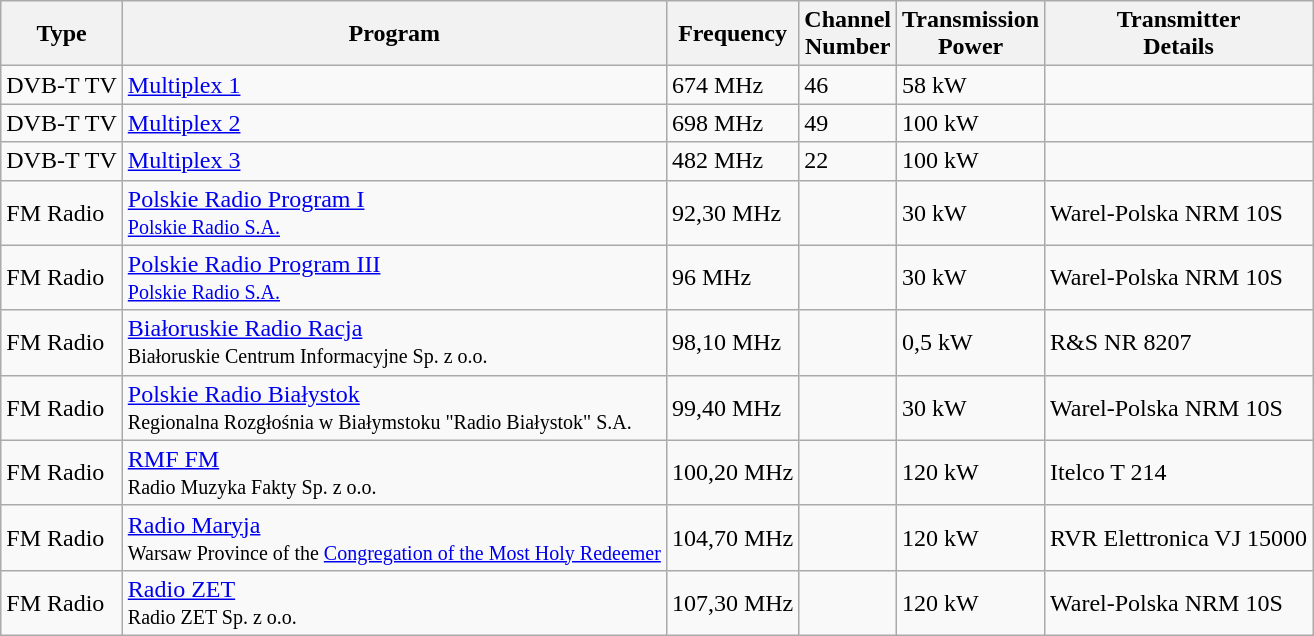<table class="wikitable">
<tr>
<th>Type</th>
<th>Program</th>
<th>Frequency</th>
<th>Channel<br>Number</th>
<th>Transmission<br>Power</th>
<th>Transmitter<br>Details</th>
</tr>
<tr>
<td>DVB-T TV</td>
<td><a href='#'>Multiplex 1</a></td>
<td>674 MHz</td>
<td>46</td>
<td>58 kW</td>
<td></td>
</tr>
<tr>
<td>DVB-T TV</td>
<td><a href='#'>Multiplex 2</a></td>
<td>698 MHz</td>
<td>49</td>
<td>100 kW</td>
<td></td>
</tr>
<tr>
<td>DVB-T TV</td>
<td><a href='#'>Multiplex 3</a></td>
<td>482 MHz</td>
<td>22</td>
<td>100 kW</td>
<td></td>
</tr>
<tr>
<td>FM Radio</td>
<td><a href='#'>Polskie Radio Program I</a><br><small><a href='#'>Polskie Radio S.A.</a></small></td>
<td>92,30 MHz</td>
<td></td>
<td>30 kW</td>
<td>Warel-Polska NRM 10S</td>
</tr>
<tr>
<td>FM Radio</td>
<td><a href='#'>Polskie Radio Program III</a><br><small><a href='#'>Polskie Radio S.A.</a></small></td>
<td>96 MHz</td>
<td></td>
<td>30 kW</td>
<td>Warel-Polska NRM 10S</td>
</tr>
<tr>
<td>FM Radio</td>
<td><a href='#'>Białoruskie Radio Racja</a><br><small>Białoruskie Centrum Informacyjne Sp. z o.o.</small></td>
<td>98,10 MHz</td>
<td></td>
<td>0,5 kW</td>
<td>R&S NR 8207</td>
</tr>
<tr>
<td>FM Radio</td>
<td><a href='#'>Polskie Radio Białystok</a><br><small>Regionalna Rozgłośnia w Białymstoku "Radio Białystok" S.A.</small></td>
<td>99,40 MHz</td>
<td></td>
<td>30 kW</td>
<td>Warel-Polska NRM 10S</td>
</tr>
<tr>
<td>FM Radio</td>
<td><a href='#'>RMF FM</a><br><small>Radio Muzyka Fakty Sp. z o.o.</small></td>
<td>100,20 MHz</td>
<td></td>
<td>120 kW</td>
<td>Itelco T 214</td>
</tr>
<tr>
<td>FM Radio</td>
<td><a href='#'>Radio Maryja</a><br><small>Warsaw Province of the <a href='#'>Congregation of the Most Holy Redeemer</a></small></td>
<td>104,70 MHz</td>
<td></td>
<td>120 kW</td>
<td>RVR Elettronica VJ 15000</td>
</tr>
<tr>
<td>FM Radio</td>
<td><a href='#'>Radio ZET</a><br><small>Radio ZET Sp. z o.o.</small></td>
<td>107,30 MHz</td>
<td></td>
<td>120 kW</td>
<td>Warel-Polska NRM 10S</td>
</tr>
</table>
